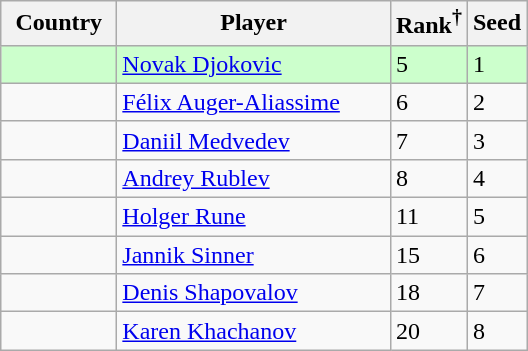<table class="sortable wikitable nowrap">
<tr>
<th width="70">Country</th>
<th width="175">Player</th>
<th>Rank<sup>†</sup></th>
<th>Seed</th>
</tr>
<tr bgcolor=#cfc>
<td></td>
<td><a href='#'>Novak Djokovic</a></td>
<td>5</td>
<td>1</td>
</tr>
<tr>
<td></td>
<td><a href='#'>Félix Auger-Aliassime</a></td>
<td>6</td>
<td>2</td>
</tr>
<tr>
<td></td>
<td><a href='#'>Daniil Medvedev</a></td>
<td>7</td>
<td>3</td>
</tr>
<tr>
<td></td>
<td><a href='#'>Andrey Rublev</a></td>
<td>8</td>
<td>4</td>
</tr>
<tr>
<td></td>
<td><a href='#'>Holger Rune</a></td>
<td>11</td>
<td>5</td>
</tr>
<tr>
<td></td>
<td><a href='#'>Jannik Sinner</a></td>
<td>15</td>
<td>6</td>
</tr>
<tr>
<td></td>
<td><a href='#'>Denis Shapovalov</a></td>
<td>18</td>
<td>7</td>
</tr>
<tr>
<td></td>
<td><a href='#'>Karen Khachanov</a></td>
<td>20</td>
<td>8</td>
</tr>
</table>
